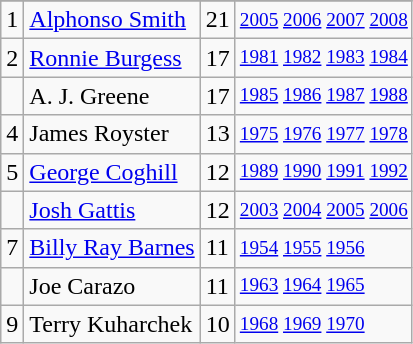<table class="wikitable">
<tr>
</tr>
<tr>
<td>1</td>
<td><a href='#'>Alphonso Smith</a></td>
<td>21</td>
<td style="font-size:80%;"><a href='#'>2005</a> <a href='#'>2006</a> <a href='#'>2007</a> <a href='#'>2008</a></td>
</tr>
<tr>
<td>2</td>
<td><a href='#'>Ronnie Burgess</a></td>
<td>17</td>
<td style="font-size:80%;"><a href='#'>1981</a> <a href='#'>1982</a> <a href='#'>1983</a> <a href='#'>1984</a></td>
</tr>
<tr>
<td></td>
<td>A. J. Greene</td>
<td>17</td>
<td style="font-size:80%;"><a href='#'>1985</a> <a href='#'>1986</a> <a href='#'>1987</a> <a href='#'>1988</a></td>
</tr>
<tr>
<td>4</td>
<td>James Royster</td>
<td>13</td>
<td style="font-size:80%;"><a href='#'>1975</a> <a href='#'>1976</a> <a href='#'>1977</a> <a href='#'>1978</a></td>
</tr>
<tr>
<td>5</td>
<td><a href='#'>George Coghill</a></td>
<td>12</td>
<td style="font-size:80%;"><a href='#'>1989</a> <a href='#'>1990</a> <a href='#'>1991</a> <a href='#'>1992</a></td>
</tr>
<tr>
<td></td>
<td><a href='#'>Josh Gattis</a></td>
<td>12</td>
<td style="font-size:80%;"><a href='#'>2003</a> <a href='#'>2004</a> <a href='#'>2005</a> <a href='#'>2006</a></td>
</tr>
<tr>
<td>7</td>
<td><a href='#'>Billy Ray Barnes</a></td>
<td>11</td>
<td style="font-size:80%;"><a href='#'>1954</a> <a href='#'>1955</a> <a href='#'>1956</a></td>
</tr>
<tr>
<td></td>
<td>Joe Carazo</td>
<td>11</td>
<td style="font-size:80%;"><a href='#'>1963</a> <a href='#'>1964</a> <a href='#'>1965</a></td>
</tr>
<tr>
<td>9</td>
<td>Terry Kuharchek</td>
<td>10</td>
<td style="font-size:80%;"><a href='#'>1968</a> <a href='#'>1969</a> <a href='#'>1970</a></td>
</tr>
</table>
